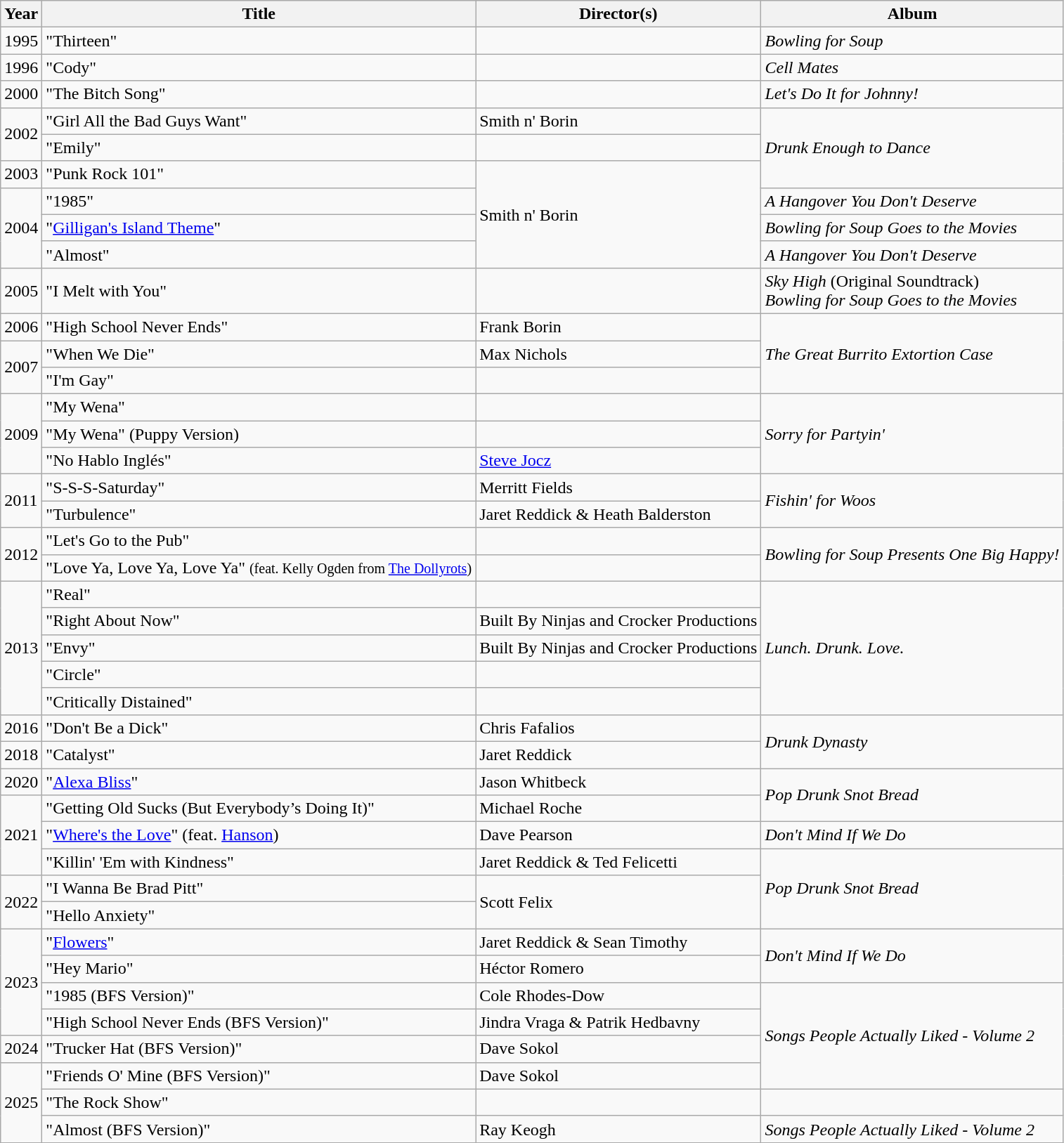<table class="wikitable" style="white-space:nowrap;">
<tr>
<th>Year</th>
<th style="width:200px;">Title</th>
<th style="width:150px;">Director(s)</th>
<th>Album</th>
</tr>
<tr>
<td>1995</td>
<td>"Thirteen"</td>
<td></td>
<td><em>Bowling for Soup</em></td>
</tr>
<tr>
<td>1996</td>
<td>"Cody"</td>
<td></td>
<td><em>Cell Mates</em></td>
</tr>
<tr>
<td>2000</td>
<td>"The Bitch Song"</td>
<td></td>
<td><em>Let's Do It for Johnny!</em></td>
</tr>
<tr>
<td rowspan="2">2002</td>
<td>"Girl All the Bad Guys Want"</td>
<td>Smith n' Borin</td>
<td rowspan="3"><em>Drunk Enough to Dance</em></td>
</tr>
<tr>
<td>"Emily"</td>
<td></td>
</tr>
<tr>
<td>2003</td>
<td>"Punk Rock 101"</td>
<td rowspan="4">Smith n' Borin</td>
</tr>
<tr>
<td rowspan="3">2004</td>
<td>"1985"</td>
<td><em>A Hangover You Don't Deserve</em></td>
</tr>
<tr>
<td>"<a href='#'>Gilligan's Island Theme</a>"</td>
<td><em>Bowling for Soup Goes to the Movies</em></td>
</tr>
<tr>
<td>"Almost"</td>
<td><em>A Hangover You Don't Deserve</em></td>
</tr>
<tr>
<td>2005</td>
<td>"I Melt with You"</td>
<td></td>
<td><em>Sky High</em> (Original Soundtrack)<br><em>Bowling for Soup Goes to the Movies</em></td>
</tr>
<tr>
<td>2006</td>
<td>"High School Never Ends"</td>
<td>Frank Borin</td>
<td rowspan="3"><em>The Great Burrito Extortion Case</em></td>
</tr>
<tr>
<td rowspan="2">2007</td>
<td>"When We Die"</td>
<td>Max Nichols</td>
</tr>
<tr>
<td>"I'm Gay"</td>
<td></td>
</tr>
<tr>
<td rowspan="3">2009</td>
<td>"My Wena"</td>
<td></td>
<td rowspan="3"><em>Sorry for Partyin' </em></td>
</tr>
<tr>
<td>"My Wena" (Puppy Version)</td>
<td></td>
</tr>
<tr>
<td>"No Hablo Inglés"</td>
<td><a href='#'>Steve Jocz</a></td>
</tr>
<tr>
<td rowspan="2">2011</td>
<td>"S-S-S-Saturday"</td>
<td>Merritt Fields</td>
<td rowspan="2"><em>Fishin' for Woos</em></td>
</tr>
<tr>
<td>"Turbulence"</td>
<td>Jaret Reddick & Heath Balderston</td>
</tr>
<tr>
<td rowspan="2">2012</td>
<td>"Let's Go to the Pub"</td>
<td></td>
<td rowspan="2"><em>Bowling for Soup Presents One Big Happy!</em></td>
</tr>
<tr>
<td>"Love Ya, Love Ya, Love Ya" <small>(feat. Kelly Ogden from <a href='#'>The Dollyrots</a>)</small></td>
<td></td>
</tr>
<tr>
<td rowspan="5">2013</td>
<td>"Real"</td>
<td></td>
<td rowspan="5"><em>Lunch. Drunk. Love.</em></td>
</tr>
<tr>
<td>"Right About Now"</td>
<td>Built By Ninjas and Crocker Productions</td>
</tr>
<tr>
<td>"Envy"</td>
<td>Built By Ninjas and Crocker Productions</td>
</tr>
<tr>
<td>"Circle"</td>
<td></td>
</tr>
<tr>
<td>"Critically Distained"</td>
<td></td>
</tr>
<tr>
<td>2016</td>
<td>"Don't Be a Dick"</td>
<td>Chris Fafalios</td>
<td rowspan="2"><em>Drunk Dynasty</em></td>
</tr>
<tr>
<td>2018</td>
<td>"Catalyst"</td>
<td>Jaret Reddick</td>
</tr>
<tr>
<td>2020</td>
<td>"<a href='#'>Alexa Bliss</a>"</td>
<td>Jason Whitbeck</td>
<td rowspan="2"><em>Pop Drunk Snot Bread</em></td>
</tr>
<tr>
<td rowspan="3">2021</td>
<td>"Getting Old Sucks (But Everybody’s Doing It)"</td>
<td>Michael Roche</td>
</tr>
<tr>
<td>"<a href='#'>Where's the Love</a>" (feat. <a href='#'>Hanson</a>)</td>
<td>Dave Pearson</td>
<td rowspan="1"><em>Don't Mind If We Do</em></td>
</tr>
<tr>
<td>"Killin' 'Em with Kindness"</td>
<td>Jaret Reddick & Ted Felicetti</td>
<td rowspan="3"><em>Pop Drunk Snot Bread</em></td>
</tr>
<tr>
<td rowspan="2">2022</td>
<td>"I Wanna Be Brad Pitt"</td>
<td rowspan="2">Scott Felix</td>
</tr>
<tr>
<td>"Hello Anxiety"</td>
</tr>
<tr>
<td rowspan="4">2023</td>
<td>"<a href='#'>Flowers</a>"</td>
<td>Jaret Reddick & Sean Timothy</td>
<td rowspan="2"><em>Don't Mind If We Do</em></td>
</tr>
<tr>
<td>"Hey Mario"</td>
<td>Héctor Romero</td>
</tr>
<tr>
<td>"1985 (BFS Version)"</td>
<td>Cole Rhodes-Dow</td>
<td rowspan="4"><em>Songs People Actually Liked - Volume 2</em></td>
</tr>
<tr>
<td>"High School Never Ends (BFS Version)"</td>
<td>Jindra Vraga & Patrik Hedbavny</td>
</tr>
<tr>
<td rowspan="1">2024</td>
<td>"Trucker Hat (BFS Version)"</td>
<td>Dave Sokol</td>
</tr>
<tr>
<td rowspan="3">2025</td>
<td>"Friends O' Mine (BFS Version)"</td>
<td>Dave Sokol</td>
</tr>
<tr>
<td>"The Rock Show"</td>
<td></td>
<td></td>
</tr>
<tr>
<td>"Almost (BFS Version)"</td>
<td>Ray Keogh</td>
<td rowspan="1"><em>Songs People Actually Liked - Volume 2</em></td>
</tr>
</table>
